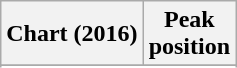<table class="wikitable plainrowheaders" style="text-align:center">
<tr>
<th scope="col">Chart (2016)</th>
<th scope="col">Peak<br> position</th>
</tr>
<tr>
</tr>
<tr>
</tr>
</table>
